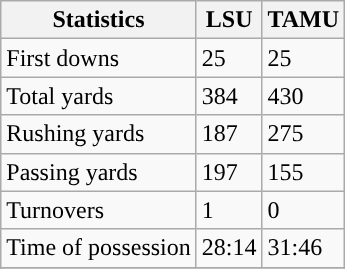<table class="wikitable" style="float: left;">
<tr>
<th>Statistics</th>
<th>LSU</th>
<th>TAMU</th>
</tr>
<tr>
<td>First downs</td>
<td>25</td>
<td>25</td>
</tr>
<tr>
<td>Total yards</td>
<td>384</td>
<td>430</td>
</tr>
<tr>
<td>Rushing yards</td>
<td>187</td>
<td>275</td>
</tr>
<tr>
<td>Passing yards</td>
<td>197</td>
<td>155</td>
</tr>
<tr>
<td>Turnovers</td>
<td>1</td>
<td>0</td>
</tr>
<tr>
<td>Time of possession</td>
<td>28:14</td>
<td>31:46</td>
</tr>
<tr>
</tr>
</table>
